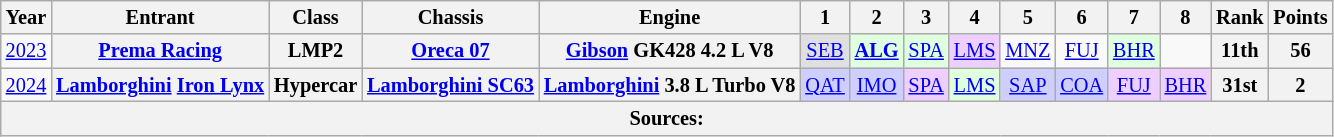<table class="wikitable" style="text-align:center; font-size:85%">
<tr>
<th>Year</th>
<th>Entrant</th>
<th>Class</th>
<th>Chassis</th>
<th>Engine</th>
<th>1</th>
<th>2</th>
<th>3</th>
<th>4</th>
<th>5</th>
<th>6</th>
<th>7</th>
<th>8</th>
<th>Rank</th>
<th>Points</th>
</tr>
<tr>
<td><a href='#'>2023</a></td>
<th nowrap><a href='#'>Prema Racing</a></th>
<th>LMP2</th>
<th nowrap><a href='#'>Oreca 07</a></th>
<th nowrap><a href='#'>Gibson</a> GK428 4.2 L V8</th>
<td style="background:#DFDFDF;"><a href='#'>SEB</a><br></td>
<td style="background:#DFFFDF;"><strong><a href='#'>ALG</a></strong><br></td>
<td style="background:#DFFFDF;"><a href='#'>SPA</a><br></td>
<td style="background:#EFCFFF;"><a href='#'>LMS</a><br></td>
<td><a href='#'>MNZ</a></td>
<td><a href='#'>FUJ</a></td>
<td style="background:#DFFFDF;"><a href='#'>BHR</a><br></td>
<td></td>
<th>11th</th>
<th>56</th>
</tr>
<tr>
<td><a href='#'>2024</a></td>
<th nowrap><a href='#'>Lamborghini</a> <a href='#'>Iron Lynx</a></th>
<th>Hypercar</th>
<th nowrap><a href='#'>Lamborghini SC63</a></th>
<th nowrap><a href='#'>Lamborghini</a> 3.8 L Turbo V8</th>
<td style="background:#CFCFFF;"><a href='#'>QAT</a><br></td>
<td style="background:#CFCFFF;"><a href='#'>IMO</a><br></td>
<td style="background:#EFCFFF;"><a href='#'>SPA</a><br></td>
<td style="background:#DFFFDF;"><a href='#'>LMS</a><br></td>
<td style="background:#CFCFFF;"><a href='#'>SAP</a><br></td>
<td style="background:#CFCFFF;"><a href='#'>COA</a><br></td>
<td style="background:#EFCFFF;"><a href='#'>FUJ</a><br></td>
<td style="background:#EFCFFF;"><a href='#'>BHR</a><br></td>
<th>31st</th>
<th>2</th>
</tr>
<tr>
<th colspan="15">Sources:</th>
</tr>
</table>
